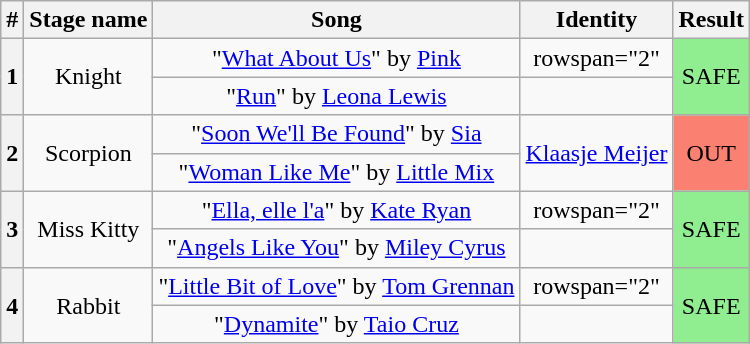<table class="wikitable plainrowheaders" style="text-align: center;">
<tr>
<th>#</th>
<th>Stage name</th>
<th>Song</th>
<th>Identity</th>
<th>Result</th>
</tr>
<tr>
<th rowspan="2">1</th>
<td rowspan="2">Knight</td>
<td>"<a href='#'>What About Us</a>" by <a href='#'>Pink</a></td>
<td>rowspan="2" </td>
<td rowspan="2" bgcolor="lightgreen">SAFE</td>
</tr>
<tr>
<td>"<a href='#'>Run</a>" by <a href='#'>Leona Lewis</a></td>
</tr>
<tr>
<th rowspan="2">2</th>
<td rowspan="2">Scorpion</td>
<td>"<a href='#'>Soon We'll Be Found</a>" by <a href='#'>Sia</a></td>
<td rowspan="2"><a href='#'>Klaasje Meijer</a></td>
<td rowspan="2" bgcolor=salmon>OUT</td>
</tr>
<tr>
<td>"<a href='#'>Woman Like Me</a>" by <a href='#'>Little Mix</a></td>
</tr>
<tr>
<th rowspan="2">3</th>
<td rowspan="2">Miss Kitty</td>
<td>"<a href='#'>Ella, elle l'a</a>" by <a href='#'>Kate Ryan</a></td>
<td>rowspan="2" </td>
<td rowspan="2" bgcolor="lightgreen">SAFE</td>
</tr>
<tr>
<td>"<a href='#'>Angels Like You</a>" by <a href='#'>Miley Cyrus</a></td>
</tr>
<tr>
<th rowspan="2">4</th>
<td rowspan="2">Rabbit</td>
<td>"<a href='#'>Little Bit of Love</a>" by <a href='#'>Tom Grennan</a></td>
<td>rowspan="2" </td>
<td rowspan="2" bgcolor="lightgreen">SAFE</td>
</tr>
<tr>
<td>"<a href='#'>Dynamite</a>" by <a href='#'>Taio Cruz</a></td>
</tr>
</table>
